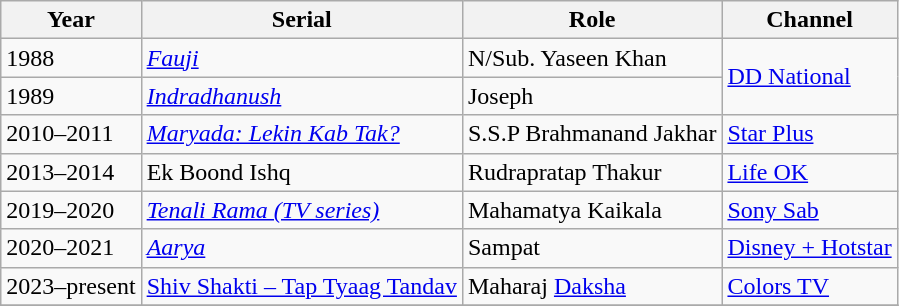<table class="wikitable sortable">
<tr>
<th>Year</th>
<th>Serial</th>
<th>Role</th>
<th>Channel</th>
</tr>
<tr>
<td>1988</td>
<td><em><a href='#'>Fauji</a></em></td>
<td>N/Sub. Yaseen Khan</td>
<td rowspan="2"><a href='#'>DD National</a></td>
</tr>
<tr>
<td>1989</td>
<td><em><a href='#'>Indradhanush</a></em></td>
<td>Joseph</td>
</tr>
<tr>
<td>2010–2011</td>
<td><em><a href='#'>Maryada: Lekin Kab Tak?</a></em></td>
<td>S.S.P Brahmanand Jakhar</td>
<td><a href='#'>Star Plus</a></td>
</tr>
<tr>
<td>2013–2014</td>
<td>Ek Boond Ishq</td>
<td>Rudrapratap Thakur</td>
<td><a href='#'>Life OK</a></td>
</tr>
<tr>
<td>2019–2020</td>
<td><em><a href='#'>Tenali Rama (TV series)</a></em></td>
<td>Mahamatya Kaikala</td>
<td><a href='#'>Sony Sab</a></td>
</tr>
<tr>
<td>2020–2021</td>
<td><em><a href='#'>Aarya</a></td>
<td>Sampat</td>
<td><a href='#'>Disney + Hotstar</a></td>
</tr>
<tr>
<td>2023–present</td>
<td></em><a href='#'>Shiv Shakti – Tap Tyaag Tandav</a><em></td>
<td>Maharaj <a href='#'>Daksha</a></td>
<td><a href='#'>Colors TV</a></td>
</tr>
<tr>
</tr>
</table>
